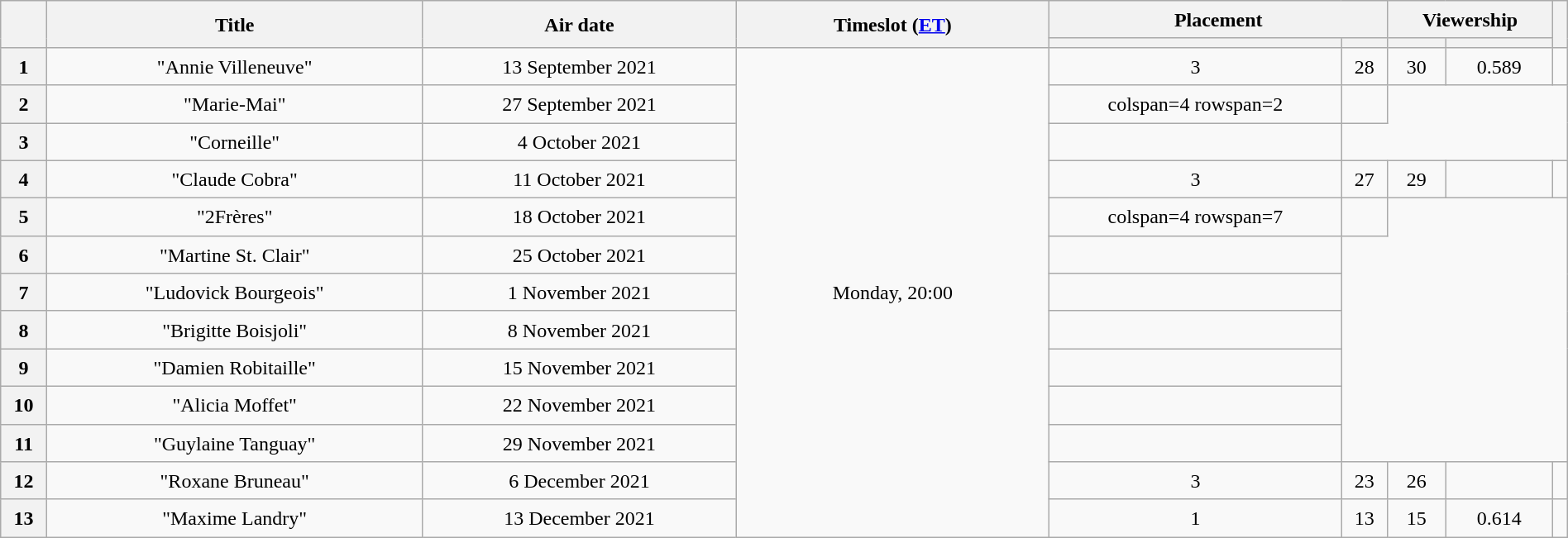<table class="sortable wikitable plainrowheaders mw-collapsible" style=" text-align:center; line-height:23px; width:100%;">
<tr>
<th rowspan=2 class="unsortable"></th>
<th rowspan=2 class="unsortable" width=24%>Title</th>
<th rowspan=2 class="unsortable" width=20%>Air date</th>
<th rowspan=2 class="unsortable" width=20%>Timeslot (<a href='#'>ET</a>)</th>
<th colspan=2>Placement</th>
<th colspan=2>Viewership</th>
<th rowspan=2 class="unsortable"></th>
</tr>
<tr>
<th class="unsortable"></th>
<th class="unsortable"></th>
<th class="unsortable"></th>
<th></th>
</tr>
<tr>
<th>1</th>
<td>"Annie Villeneuve"</td>
<td>13 September 2021</td>
<td rowspan=13>Monday, 20:00</td>
<td>3</td>
<td>28</td>
<td>30</td>
<td>0.589</td>
<td></td>
</tr>
<tr>
<th>2</th>
<td>"Marie-Mai"</td>
<td>27 September 2021</td>
<td>colspan=4 rowspan=2 </td>
<td></td>
</tr>
<tr>
<th>3</th>
<td>"Corneille"</td>
<td>4 October 2021</td>
<td></td>
</tr>
<tr>
<th>4</th>
<td>"Claude Cobra"</td>
<td>11 October 2021</td>
<td>3</td>
<td>27</td>
<td>29</td>
<td></td>
<td></td>
</tr>
<tr>
<th>5</th>
<td>"2Frères"</td>
<td>18 October 2021</td>
<td>colspan=4 rowspan=7 </td>
<td></td>
</tr>
<tr>
<th>6</th>
<td>"Martine St. Clair"</td>
<td>25 October 2021</td>
<td></td>
</tr>
<tr>
<th>7</th>
<td>"Ludovick Bourgeois"</td>
<td>1 November 2021</td>
<td></td>
</tr>
<tr>
<th>8</th>
<td>"Brigitte Boisjoli"</td>
<td>8 November 2021</td>
<td></td>
</tr>
<tr>
<th>9</th>
<td>"Damien Robitaille"</td>
<td>15 November 2021</td>
<td></td>
</tr>
<tr>
<th>10</th>
<td>"Alicia Moffet"</td>
<td>22 November 2021</td>
<td></td>
</tr>
<tr>
<th>11</th>
<td>"Guylaine Tanguay"</td>
<td>29 November 2021</td>
<td></td>
</tr>
<tr>
<th>12</th>
<td>"Roxane Bruneau"</td>
<td>6 December 2021</td>
<td>3</td>
<td>23</td>
<td>26</td>
<td></td>
<td></td>
</tr>
<tr>
<th>13</th>
<td>"Maxime Landry"</td>
<td>13 December 2021</td>
<td>1</td>
<td>13</td>
<td>15</td>
<td>0.614</td>
<td></td>
</tr>
</table>
